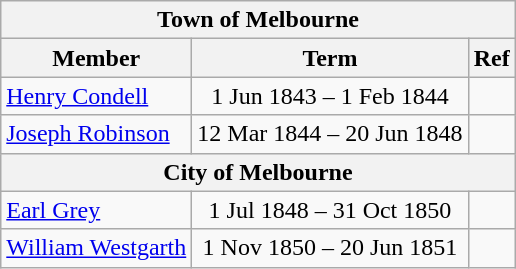<table class="wikitable">
<tr>
<th colspan= "3">Town of Melbourne</th>
</tr>
<tr>
<th>Member</th>
<th>Term</th>
<th>Ref</th>
</tr>
<tr>
<td><a href='#'>Henry Condell</a></td>
<td align=center>1 Jun 1843 – 1 Feb 1844</td>
<td align=center></td>
</tr>
<tr>
<td><a href='#'>Joseph Robinson</a></td>
<td align=center>12 Mar 1844 – 20 Jun 1848</td>
<td align=center></td>
</tr>
<tr>
<th colspan= "3">City of Melbourne</th>
</tr>
<tr>
<td><a href='#'>Earl Grey</a></td>
<td align=center>1 Jul 1848 – 31 Oct 1850</td>
<td align=center></td>
</tr>
<tr>
<td><a href='#'>William Westgarth</a></td>
<td align=center>1 Nov 1850 – 20 Jun 1851</td>
<td align=center></td>
</tr>
</table>
